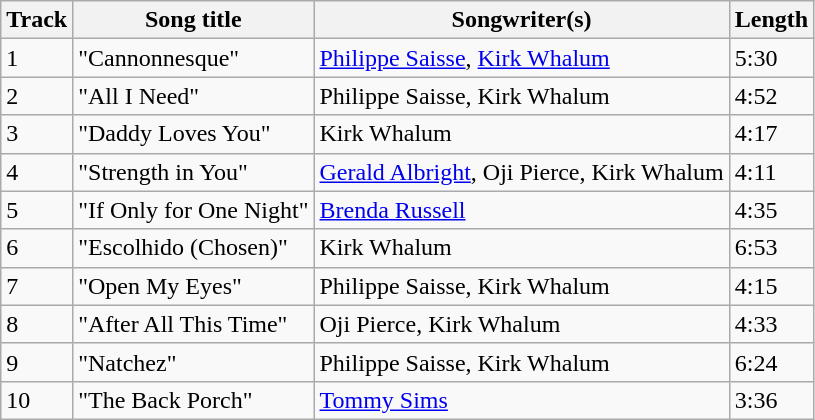<table class="wikitable">
<tr>
<th>Track</th>
<th>Song title</th>
<th>Songwriter(s)</th>
<th>Length</th>
</tr>
<tr>
<td>1</td>
<td>"Cannonnesque"</td>
<td><a href='#'>Philippe Saisse</a>, <a href='#'>Kirk Whalum</a></td>
<td>5:30</td>
</tr>
<tr>
<td>2</td>
<td>"All I Need"</td>
<td>Philippe Saisse,  Kirk Whalum</td>
<td>4:52</td>
</tr>
<tr>
<td>3</td>
<td>"Daddy Loves You"</td>
<td>Kirk Whalum</td>
<td>4:17</td>
</tr>
<tr>
<td>4</td>
<td>"Strength in You"</td>
<td><a href='#'>Gerald Albright</a>, Oji Pierce, Kirk Whalum</td>
<td>4:11</td>
</tr>
<tr>
<td>5</td>
<td>"If Only for One Night"</td>
<td><a href='#'>Brenda Russell</a></td>
<td>4:35</td>
</tr>
<tr>
<td>6</td>
<td>"Escolhido (Chosen)"</td>
<td>Kirk Whalum</td>
<td>6:53</td>
</tr>
<tr>
<td>7</td>
<td>"Open My Eyes"</td>
<td>Philippe Saisse, Kirk Whalum</td>
<td>4:15</td>
</tr>
<tr>
<td>8</td>
<td>"After All This Time"</td>
<td>Oji Pierce, Kirk Whalum</td>
<td>4:33</td>
</tr>
<tr>
<td>9</td>
<td>"Natchez"</td>
<td>Philippe Saisse, Kirk Whalum</td>
<td>6:24</td>
</tr>
<tr>
<td>10</td>
<td>"The Back Porch"</td>
<td><a href='#'>Tommy Sims</a></td>
<td>3:36</td>
</tr>
</table>
